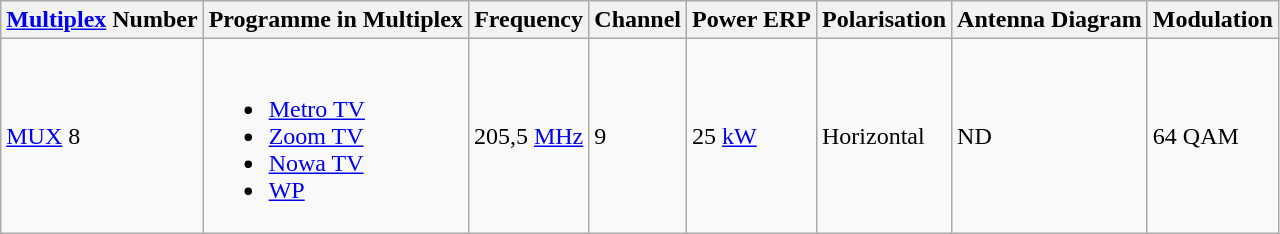<table class="wikitable">
<tr>
<th><a href='#'>Multiplex</a> Number</th>
<th>Programme in Multiplex</th>
<th>Frequency</th>
<th>Channel</th>
<th>Power ERP</th>
<th>Polarisation</th>
<th>Antenna Diagram</th>
<th>Modulation</th>
</tr>
<tr>
<td><a href='#'>MUX</a> 8</td>
<td><br><ul><li><a href='#'>Metro TV</a></li><li><a href='#'>Zoom TV</a></li><li><a href='#'>Nowa TV</a></li><li><a href='#'>WP</a></li></ul></td>
<td>205,5 <a href='#'>MHz</a></td>
<td>9</td>
<td>25 <a href='#'>kW</a></td>
<td>Horizontal</td>
<td>ND</td>
<td>64 QAM</td>
</tr>
</table>
